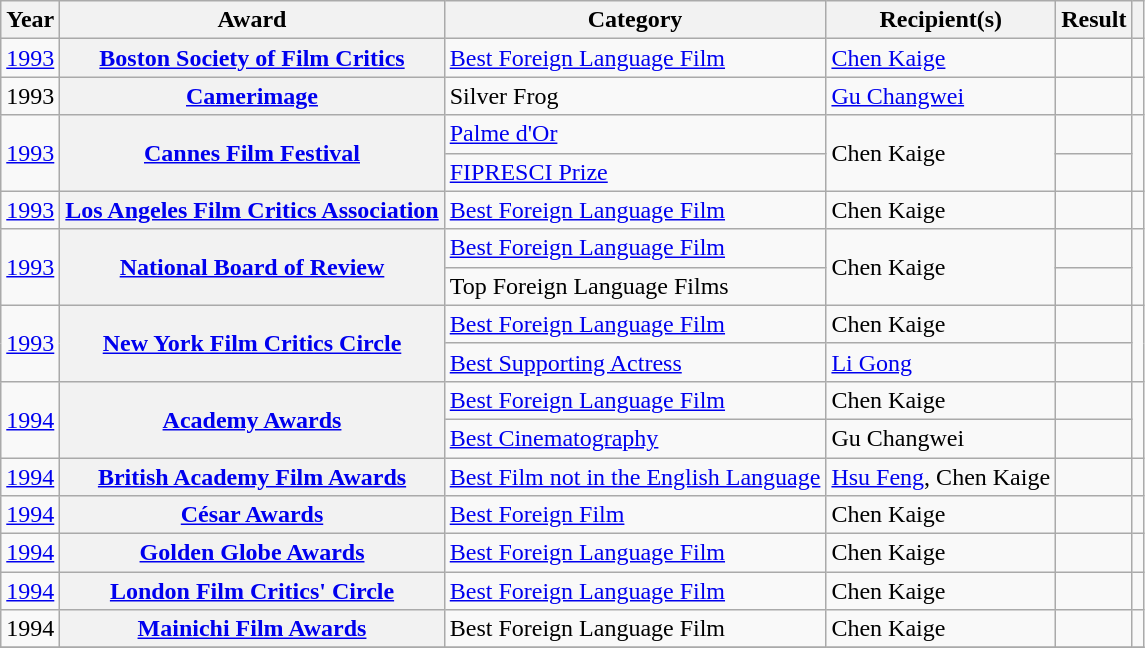<table class="wikitable plainrowheaders sortable">
<tr>
<th scope="col">Year</th>
<th scope="col">Award</th>
<th scope="col">Category</th>
<th scope="col">Recipient(s)</th>
<th scope="col">Result</th>
<th scope="col" class="unsortable"></th>
</tr>
<tr>
<td><a href='#'>1993</a></td>
<th scope="row"><a href='#'>Boston Society of Film Critics</a></th>
<td><a href='#'>Best Foreign Language Film</a></td>
<td><a href='#'>Chen Kaige</a></td>
<td></td>
<td></td>
</tr>
<tr>
<td>1993</td>
<th scope="row"><a href='#'>Camerimage</a></th>
<td>Silver Frog</td>
<td><a href='#'>Gu Changwei</a></td>
<td></td>
<td></td>
</tr>
<tr>
<td rowspan="2"><a href='#'>1993</a></td>
<th scope="row" rowspan=2><a href='#'>Cannes Film Festival</a></th>
<td><a href='#'>Palme d'Or</a></td>
<td rowspan="2">Chen Kaige</td>
<td></td>
<td rowspan="2"></td>
</tr>
<tr>
<td><a href='#'>FIPRESCI Prize</a></td>
<td></td>
</tr>
<tr>
<td rowspan="1"><a href='#'>1993</a></td>
<th scope="row"><a href='#'>Los Angeles Film Critics Association</a></th>
<td><a href='#'>Best Foreign Language Film</a></td>
<td>Chen Kaige</td>
<td></td>
<td rowspan="1"></td>
</tr>
<tr>
<td rowspan="2"><a href='#'>1993</a></td>
<th scope="row" rowspan=2><a href='#'>National Board of Review</a></th>
<td><a href='#'>Best Foreign Language Film</a></td>
<td rowspan="2">Chen Kaige</td>
<td></td>
<td rowspan="2"></td>
</tr>
<tr>
<td>Top Foreign Language Films</td>
<td></td>
</tr>
<tr>
<td rowspan="2"><a href='#'>1993</a></td>
<th scope="row" rowspan=2><a href='#'>New York Film Critics Circle</a></th>
<td><a href='#'>Best Foreign Language Film</a></td>
<td>Chen Kaige</td>
<td></td>
<td rowspan="2"></td>
</tr>
<tr>
<td><a href='#'>Best Supporting Actress</a></td>
<td><a href='#'>Li Gong</a></td>
<td></td>
</tr>
<tr>
<td rowspan="2"><a href='#'>1994</a></td>
<th scope="row" rowspan=2><a href='#'>Academy Awards</a></th>
<td><a href='#'>Best Foreign Language Film</a></td>
<td>Chen Kaige</td>
<td></td>
<td rowspan="2"></td>
</tr>
<tr>
<td><a href='#'>Best Cinematography</a></td>
<td>Gu Changwei</td>
<td></td>
</tr>
<tr>
<td rowspan="1"><a href='#'>1994</a></td>
<th scope="row"><a href='#'>British Academy Film Awards</a></th>
<td><a href='#'>Best Film not in the English Language</a></td>
<td><a href='#'>Hsu Feng</a>, Chen Kaige</td>
<td></td>
<td rowspan="1"></td>
</tr>
<tr>
<td rowspan="1"><a href='#'>1994</a></td>
<th scope="row"><a href='#'>César Awards</a></th>
<td><a href='#'>Best Foreign Film</a></td>
<td>Chen Kaige</td>
<td></td>
<td rowspan="1"></td>
</tr>
<tr>
<td rowspan="1"><a href='#'>1994</a></td>
<th scope="row"><a href='#'>Golden Globe Awards</a></th>
<td><a href='#'>Best Foreign Language Film</a></td>
<td>Chen Kaige</td>
<td></td>
<td rowspan="1"></td>
</tr>
<tr>
<td rowspan="1"><a href='#'>1994</a></td>
<th scope="row"><a href='#'>London Film Critics' Circle</a></th>
<td><a href='#'>Best Foreign Language Film</a></td>
<td>Chen Kaige</td>
<td></td>
<td rowspan="1"></td>
</tr>
<tr>
<td rowspan="1">1994</td>
<th scope="row"><a href='#'>Mainichi Film Awards</a></th>
<td>Best Foreign Language Film</td>
<td>Chen Kaige</td>
<td></td>
<td rowspan="1"></td>
</tr>
<tr>
</tr>
</table>
